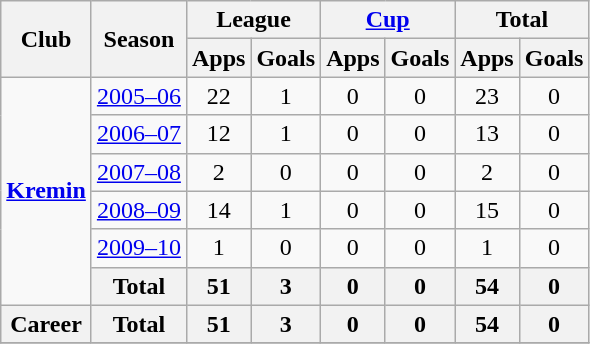<table class="wikitable sortable" style="text-align: center;">
<tr>
<th rowspan="2">Club</th>
<th rowspan="2">Season</th>
<th colspan="2">League</th>
<th colspan="2"><a href='#'>Cup</a></th>
<th colspan="2">Total</th>
</tr>
<tr>
<th>Apps</th>
<th>Goals</th>
<th>Apps</th>
<th>Goals</th>
<th>Apps</th>
<th>Goals</th>
</tr>
<tr>
<td rowspan="6"><strong><a href='#'>Kremin</a></strong></td>
<td><a href='#'>2005–06</a></td>
<td>22</td>
<td>1</td>
<td>0</td>
<td>0</td>
<td>23</td>
<td>0</td>
</tr>
<tr>
<td><a href='#'>2006–07</a></td>
<td>12</td>
<td>1</td>
<td>0</td>
<td>0</td>
<td>13</td>
<td>0</td>
</tr>
<tr>
<td><a href='#'>2007–08</a></td>
<td>2</td>
<td>0</td>
<td>0</td>
<td>0</td>
<td>2</td>
<td>0</td>
</tr>
<tr>
<td><a href='#'>2008–09</a></td>
<td>14</td>
<td>1</td>
<td>0</td>
<td>0</td>
<td>15</td>
<td>0</td>
</tr>
<tr>
<td><a href='#'>2009–10</a></td>
<td>1</td>
<td>0</td>
<td>0</td>
<td>0</td>
<td>1</td>
<td>0</td>
</tr>
<tr>
<th>Total</th>
<th>51</th>
<th>3</th>
<th>0</th>
<th>0</th>
<th>54</th>
<th>0</th>
</tr>
<tr>
<th>Career</th>
<th>Total</th>
<th>51</th>
<th>3</th>
<th>0</th>
<th>0</th>
<th>54</th>
<th>0</th>
</tr>
<tr>
</tr>
</table>
